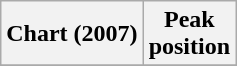<table class="wikitable plainrowheaders" style="text-align: center;">
<tr>
<th>Chart (2007)</th>
<th>Peak<br>position</th>
</tr>
<tr>
</tr>
</table>
